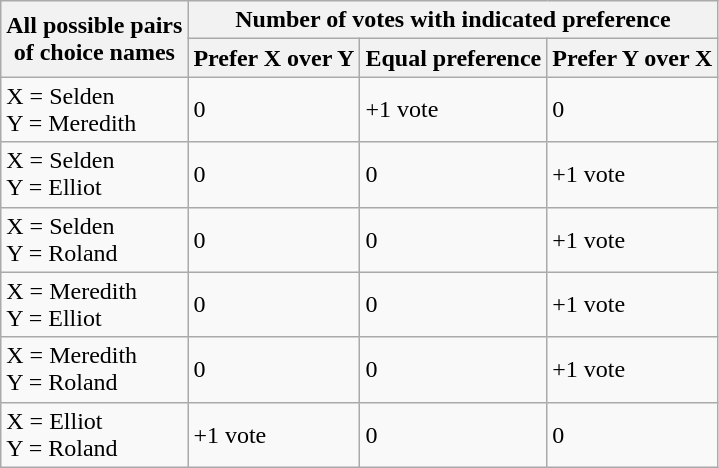<table class="wikitable" style="text-align:center">
<tr>
<th rowspan=2>All possible pairs<br>of choice names</th>
<th colspan=3>Number of votes with indicated preference</th>
</tr>
<tr>
<th style="text-align:left">Prefer X over Y</th>
<th style="text-align:left">Equal preference</th>
<th style="text-align:left">Prefer Y over X</th>
</tr>
<tr>
<td align="left">X = Selden<br>Y = Meredith</td>
<td align="left">0</td>
<td align="left">+1 vote</td>
<td align="left">0</td>
</tr>
<tr>
<td align="left">X = Selden<br>Y = Elliot</td>
<td align="left">0</td>
<td align="left">0</td>
<td align="left">+1 vote</td>
</tr>
<tr>
<td align="left">X = Selden<br>Y = Roland</td>
<td align="left">0</td>
<td align="left">0</td>
<td align="left">+1 vote</td>
</tr>
<tr>
<td align="left">X = Meredith<br>Y = Elliot</td>
<td align="left">0</td>
<td align="left">0</td>
<td align="left">+1 vote</td>
</tr>
<tr>
<td align="left">X = Meredith<br>Y = Roland</td>
<td align="left">0</td>
<td align="left">0</td>
<td align="left">+1 vote</td>
</tr>
<tr>
<td align="left">X = Elliot<br>Y = Roland</td>
<td align="left">+1 vote</td>
<td align="left">0</td>
<td align="left">0</td>
</tr>
</table>
